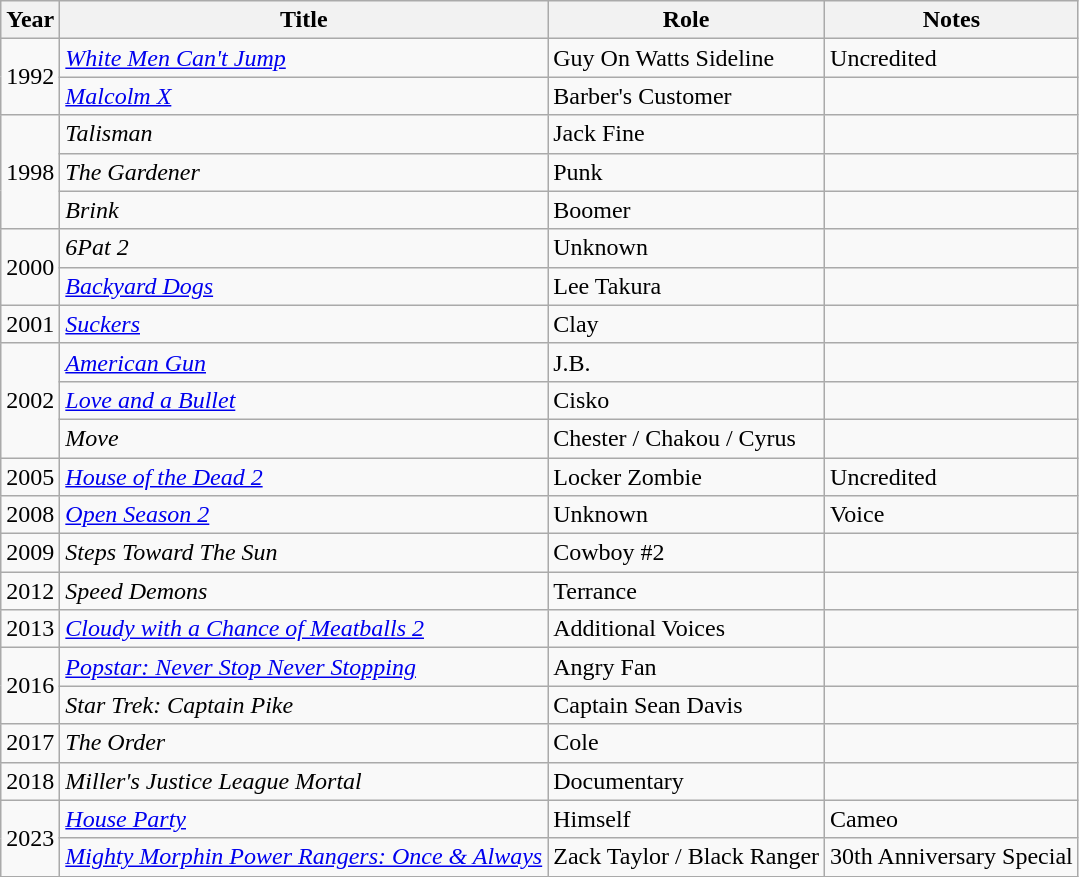<table class="wikitable sortable">
<tr>
<th>Year</th>
<th>Title</th>
<th>Role</th>
<th class="unsortable">Notes</th>
</tr>
<tr>
<td rowspan="2">1992</td>
<td><em><a href='#'>White Men Can't Jump</a></em></td>
<td>Guy On Watts Sideline</td>
<td>Uncredited</td>
</tr>
<tr>
<td><em><a href='#'>Malcolm X</a></em></td>
<td>Barber's Customer</td>
<td></td>
</tr>
<tr>
<td rowspan="3">1998</td>
<td><em>Talisman</em></td>
<td>Jack Fine</td>
<td></td>
</tr>
<tr>
<td><em>The Gardener</em></td>
<td>Punk</td>
<td></td>
</tr>
<tr>
<td><em>Brink</em></td>
<td>Boomer</td>
<td></td>
</tr>
<tr>
<td rowspan="2">2000</td>
<td><em>6Pat 2</em></td>
<td>Unknown</td>
<td></td>
</tr>
<tr>
<td><em><a href='#'>Backyard Dogs</a></em></td>
<td>Lee Takura</td>
<td></td>
</tr>
<tr>
<td>2001</td>
<td><em><a href='#'>Suckers</a></em></td>
<td>Clay</td>
<td></td>
</tr>
<tr>
<td rowspan="3">2002</td>
<td><em><a href='#'>American Gun</a></em></td>
<td>J.B.</td>
<td></td>
</tr>
<tr>
<td><em><a href='#'>Love and a Bullet</a></em></td>
<td>Cisko</td>
<td></td>
</tr>
<tr>
<td><em>Move</em></td>
<td>Chester / Chakou / Cyrus</td>
<td></td>
</tr>
<tr>
<td>2005</td>
<td><em><a href='#'>House of the Dead 2</a></em></td>
<td>Locker Zombie</td>
<td>Uncredited</td>
</tr>
<tr>
<td>2008</td>
<td><em><a href='#'>Open Season 2</a></em></td>
<td>Unknown</td>
<td>Voice</td>
</tr>
<tr>
<td>2009</td>
<td><em>Steps Toward The Sun</em></td>
<td>Cowboy #2</td>
<td></td>
</tr>
<tr>
<td>2012</td>
<td><em>Speed Demons</em></td>
<td>Terrance</td>
<td></td>
</tr>
<tr>
<td>2013</td>
<td><em><a href='#'>Cloudy with a Chance of Meatballs 2</a></em></td>
<td>Additional Voices</td>
<td></td>
</tr>
<tr>
<td rowspan="2">2016</td>
<td><em><a href='#'>Popstar: Never Stop Never Stopping</a></em></td>
<td>Angry Fan</td>
<td></td>
</tr>
<tr>
<td><em>Star Trek: Captain Pike</em></td>
<td>Captain Sean Davis</td>
<td></td>
</tr>
<tr>
<td>2017</td>
<td><em>The Order</em></td>
<td>Cole</td>
<td></td>
</tr>
<tr>
<td>2018</td>
<td><em>Miller's Justice League Mortal</em></td>
<td>Documentary</td>
<td></td>
</tr>
<tr>
<td rowspan="2">2023</td>
<td><em><a href='#'>House Party</a></em></td>
<td>Himself</td>
<td>Cameo</td>
</tr>
<tr>
<td><em><a href='#'>Mighty Morphin Power Rangers: Once & Always</a></em></td>
<td>Zack Taylor / Black Ranger</td>
<td>30th Anniversary Special</td>
</tr>
</table>
